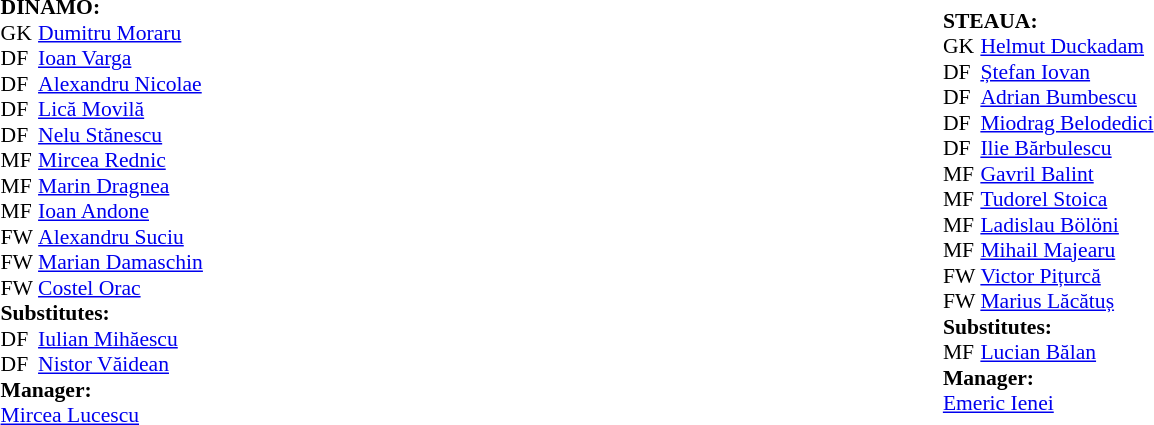<table width="100%">
<tr>
<td valign="top" width="50%"><br><table style="font-size: 90%" cellspacing="0" cellpadding="0" align=center>
<tr>
<td colspan="4"><strong>DINAMO:</strong></td>
</tr>
<tr>
<th width=25></th>
</tr>
<tr>
<td>GK</td>
<td><a href='#'>Dumitru Moraru</a></td>
</tr>
<tr>
<td>DF</td>
<td><a href='#'>Ioan Varga</a></td>
</tr>
<tr>
<td>DF</td>
<td><a href='#'>Alexandru Nicolae</a></td>
</tr>
<tr>
<td>DF</td>
<td><a href='#'>Lică Movilă</a></td>
</tr>
<tr>
<td>DF</td>
<td><a href='#'>Nelu Stănescu</a></td>
<td></td>
</tr>
<tr>
<td>MF</td>
<td><a href='#'>Mircea Rednic</a></td>
</tr>
<tr>
<td>MF</td>
<td><a href='#'>Marin Dragnea</a></td>
</tr>
<tr>
<td>MF</td>
<td><a href='#'>Ioan Andone</a></td>
</tr>
<tr>
<td>FW</td>
<td><a href='#'>Alexandru Suciu</a></td>
</tr>
<tr>
<td>FW</td>
<td><a href='#'>Marian Damaschin</a></td>
</tr>
<tr>
<td>FW</td>
<td><a href='#'>Costel Orac</a></td>
</tr>
<tr>
<td colspan=3><strong>Substitutes:</strong></td>
</tr>
<tr>
<td>DF</td>
<td><a href='#'>Iulian Mihăescu</a></td>
<td></td>
<td></td>
</tr>
<tr>
<td>DF</td>
<td><a href='#'>Nistor Văidean</a></td>
<td></td>
</tr>
<tr>
<td colspan=3><strong>Manager:</strong></td>
</tr>
<tr>
<td colspan=4><a href='#'>Mircea Lucescu</a></td>
</tr>
</table>
</td>
<td><br><table style="font-size: 90%" cellspacing="0" cellpadding="0" align=center>
<tr>
<td colspan="4"><strong>STEAUA:</strong></td>
</tr>
<tr>
<th width=25></th>
</tr>
<tr>
<td>GK</td>
<td><a href='#'>Helmut Duckadam</a></td>
</tr>
<tr>
<td>DF</td>
<td><a href='#'>Ștefan Iovan</a></td>
</tr>
<tr>
<td>DF</td>
<td><a href='#'>Adrian Bumbescu</a></td>
</tr>
<tr>
<td>DF</td>
<td><a href='#'>Miodrag Belodedici</a></td>
</tr>
<tr>
<td>DF</td>
<td><a href='#'>Ilie Bărbulescu</a></td>
</tr>
<tr>
<td>MF</td>
<td><a href='#'>Gavril Balint</a></td>
</tr>
<tr>
<td>MF</td>
<td><a href='#'>Tudorel Stoica</a></td>
</tr>
<tr>
<td>MF</td>
<td><a href='#'>Ladislau Bölöni</a></td>
</tr>
<tr>
<td>MF</td>
<td><a href='#'>Mihail Majearu</a></td>
<td></td>
</tr>
<tr>
<td>FW</td>
<td><a href='#'>Victor Pițurcă</a></td>
</tr>
<tr>
<td>FW</td>
<td><a href='#'>Marius Lăcătuș</a></td>
</tr>
<tr>
<td colspan=3><strong>Substitutes:</strong></td>
</tr>
<tr>
<td>MF</td>
<td><a href='#'>Lucian Bălan</a></td>
<td></td>
</tr>
<tr>
<td colspan=3><strong>Manager:</strong></td>
</tr>
<tr>
<td colspan=4><a href='#'>Emeric Ienei</a></td>
</tr>
</table>
</td>
</tr>
<tr>
</tr>
</table>
